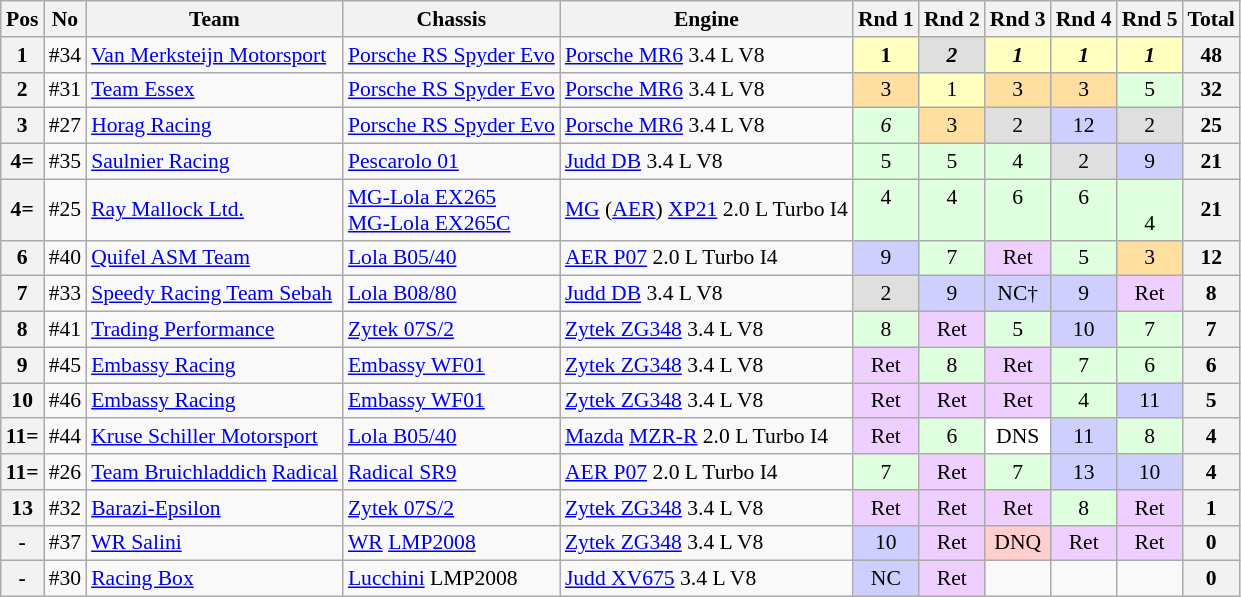<table class="wikitable" style="font-size: 90%;">
<tr>
<th>Pos</th>
<th>No</th>
<th>Team</th>
<th>Chassis</th>
<th>Engine</th>
<th>Rnd 1</th>
<th>Rnd 2</th>
<th>Rnd 3</th>
<th>Rnd 4</th>
<th>Rnd 5</th>
<th>Total</th>
</tr>
<tr>
<th>1</th>
<td>#34</td>
<td> <a href='#'>Van Merksteijn Motorsport</a></td>
<td><a href='#'>Porsche RS Spyder Evo</a></td>
<td><a href='#'>Porsche MR6</a> 3.4 L V8</td>
<td align="center" style="background:#FFFFBF;"><strong>1</strong></td>
<td align="center" style="background:#DFDFDF;"><strong><em>2</em></strong></td>
<td align="center" style="background:#FFFFBF;"><strong><em>1</em></strong></td>
<td align="center" style="background:#FFFFBF;"><strong><em>1</em></strong></td>
<td align="center" style="background:#FFFFBF;"><strong><em>1</em></strong></td>
<th align=center>48</th>
</tr>
<tr>
<th>2</th>
<td>#31</td>
<td> <a href='#'>Team Essex</a></td>
<td><a href='#'>Porsche RS Spyder Evo</a></td>
<td><a href='#'>Porsche MR6</a> 3.4 L V8</td>
<td align="center" style="background:#FFDF9F;">3</td>
<td align="center" style="background:#FFFFBF;">1</td>
<td align="center" style="background:#FFDF9F;">3</td>
<td align="center" style="background:#FFDF9F;">3</td>
<td align="center" style="background:#DFFFDF;">5</td>
<th align=center>32</th>
</tr>
<tr>
<th>3</th>
<td>#27</td>
<td> <a href='#'>Horag Racing</a></td>
<td><a href='#'>Porsche RS Spyder Evo</a></td>
<td><a href='#'>Porsche MR6</a> 3.4 L V8</td>
<td align="center" style="background:#DFFFDF;"><em>6</em></td>
<td align="center" style="background:#FFDF9F;">3</td>
<td align="center" style="background:#DFDFDF;">2</td>
<td align="center" style="background:#CFCFFF;">12</td>
<td align="center" style="background:#DFDFDF;">2</td>
<th align=center>25</th>
</tr>
<tr>
<th>4=</th>
<td>#35</td>
<td> <a href='#'>Saulnier Racing</a></td>
<td><a href='#'>Pescarolo 01</a></td>
<td><a href='#'>Judd DB</a> 3.4 L V8</td>
<td align="center" style="background:#DFFFDF;">5</td>
<td align="center" style="background:#DFFFDF;">5</td>
<td align="center" style="background:#DFFFDF;">4</td>
<td align="center" style="background:#DFDFDF;">2</td>
<td align="center" style="background:#CFCFFF;">9</td>
<th align=center>21</th>
</tr>
<tr>
<th>4=</th>
<td>#25</td>
<td> <a href='#'>Ray Mallock Ltd.</a></td>
<td><a href='#'>MG-Lola EX265</a><br><a href='#'>MG-Lola EX265C</a></td>
<td><a href='#'>MG</a> (<a href='#'>AER</a>) <a href='#'>XP21</a> 2.0 L Turbo I4</td>
<td align=center style="background:#DFFFDF;">4<br> </td>
<td align=center style="background:#DFFFDF;">4<br> </td>
<td align=center style="background:#DFFFDF;">6<br> </td>
<td align=center style="background:#DFFFDF;">6<br> </td>
<td align=center style="background:#DFFFDF;"> <br>4</td>
<th align=center>21</th>
</tr>
<tr>
<th>6</th>
<td>#40</td>
<td> <a href='#'>Quifel ASM Team</a></td>
<td><a href='#'>Lola B05/40</a></td>
<td><a href='#'>AER P07</a> 2.0 L Turbo I4</td>
<td align="center" style="background:#CFCFFF;">9</td>
<td align="center" style="background:#DFFFDF;">7</td>
<td align="center" style="background:#EFCFFF;">Ret</td>
<td align="center" style="background:#DFFFDF;">5</td>
<td align="center" style="background:#FFDF9F;">3</td>
<th align=center>12</th>
</tr>
<tr>
<th>7</th>
<td>#33</td>
<td> <a href='#'>Speedy Racing Team Sebah</a></td>
<td><a href='#'>Lola B08/80</a></td>
<td><a href='#'>Judd DB</a> 3.4 L V8</td>
<td align="center" style="background:#DFDFDF;">2</td>
<td align="center" style="background:#CFCFFF;">9</td>
<td align="center" style="background:#CFCFFF;">NC†</td>
<td align="center" style="background:#CFCFFF;">9</td>
<td align="center" style="background:#EFCFFF;">Ret</td>
<th align=center>8</th>
</tr>
<tr>
<th>8</th>
<td>#41</td>
<td> <a href='#'>Trading Performance</a></td>
<td><a href='#'>Zytek 07S/2</a></td>
<td><a href='#'>Zytek ZG348</a> 3.4 L V8</td>
<td align="center" style="background:#DFFFDF;">8</td>
<td align="center" style="background:#EFCFFF;">Ret</td>
<td align="center" style="background:#DFFFDF;">5</td>
<td align="center" style="background:#CFCFFF;">10</td>
<td align="center" style="background:#DFFFDF;">7</td>
<th align=center>7</th>
</tr>
<tr>
<th>9</th>
<td>#45</td>
<td> <a href='#'>Embassy Racing</a></td>
<td><a href='#'>Embassy WF01</a></td>
<td><a href='#'>Zytek ZG348</a> 3.4 L V8</td>
<td align="center" style="background:#EFCFFF;">Ret</td>
<td align="center" style="background:#DFFFDF;">8</td>
<td align="center" style="background:#EFCFFF;">Ret</td>
<td align="center" style="background:#DFFFDF;">7</td>
<td align="center" style="background:#DFFFDF;">6</td>
<th align=center>6</th>
</tr>
<tr>
<th>10</th>
<td>#46</td>
<td> <a href='#'>Embassy Racing</a></td>
<td><a href='#'>Embassy WF01</a></td>
<td><a href='#'>Zytek ZG348</a> 3.4 L V8</td>
<td align="center" style="background:#EFCFFF;">Ret</td>
<td align="center" style="background:#EFCFFF;">Ret</td>
<td align="center" style="background:#EFCFFF;">Ret</td>
<td align="center" style="background:#DFFFDF;">4</td>
<td align="center" style="background:#CFCFFF;">11</td>
<th align=center>5</th>
</tr>
<tr>
<th>11=</th>
<td>#44</td>
<td> <a href='#'>Kruse Schiller Motorsport</a></td>
<td><a href='#'>Lola B05/40</a></td>
<td><a href='#'>Mazda</a> <a href='#'>MZR-R</a> 2.0 L Turbo I4</td>
<td align="center" style="background:#EFCFFF;">Ret</td>
<td align="center" style="background:#DFFFDF;">6</td>
<td align="center" style="background:#FFFFFF;">DNS</td>
<td align="center" style="background:#CFCFFF;">11</td>
<td align="center" style="background:#DFFFDF;">8</td>
<th align=center>4</th>
</tr>
<tr>
<th>11=</th>
<td>#26</td>
<td> <a href='#'>Team Bruichladdich</a> <a href='#'>Radical</a></td>
<td><a href='#'>Radical SR9</a></td>
<td><a href='#'>AER P07</a> 2.0 L Turbo I4</td>
<td align="center" style="background:#DFFFDF;">7</td>
<td align="center" style="background:#EFCFFF;">Ret</td>
<td align="center" style="background:#DFFFDF;">7</td>
<td align="center" style="background:#CFCFFF;">13</td>
<td align="center" style="background:#CFCFFF;">10</td>
<th align=center>4</th>
</tr>
<tr>
<th>13</th>
<td>#32</td>
<td> <a href='#'>Barazi-Epsilon</a></td>
<td><a href='#'>Zytek 07S/2</a></td>
<td><a href='#'>Zytek ZG348</a> 3.4 L V8</td>
<td align="center" style="background:#EFCFFF;">Ret</td>
<td align="center" style="background:#EFCFFF;">Ret</td>
<td align="center" style="background:#EFCFFF;">Ret</td>
<td align="center" style="background:#DFFFDF;">8</td>
<td align="center" style="background:#EFCFFF;">Ret</td>
<th align=center>1</th>
</tr>
<tr>
<th>-</th>
<td>#37</td>
<td> <a href='#'>WR Salini</a></td>
<td><a href='#'>WR</a> <a href='#'>LMP2008</a></td>
<td><a href='#'>Zytek ZG348</a> 3.4 L V8</td>
<td align="center" style="background:#CFCFFF;">10</td>
<td align="center" style="background:#EFCFFF;">Ret</td>
<td align="center" style="background:#FFCFCF;">DNQ</td>
<td align="center" style="background:#EFCFFF;">Ret</td>
<td align="center" style="background:#EFCFFF;">Ret</td>
<th align=center>0</th>
</tr>
<tr>
<th>-</th>
<td>#30</td>
<td> <a href='#'>Racing Box</a></td>
<td><a href='#'>Lucchini</a> LMP2008</td>
<td><a href='#'>Judd XV675</a> 3.4 L V8</td>
<td align="center" style="background:#CFCFFF;">NC</td>
<td align="center" style="background:#EFCFFF;">Ret</td>
<td align=center></td>
<td align=center></td>
<td align=center></td>
<th align=center>0</th>
</tr>
</table>
